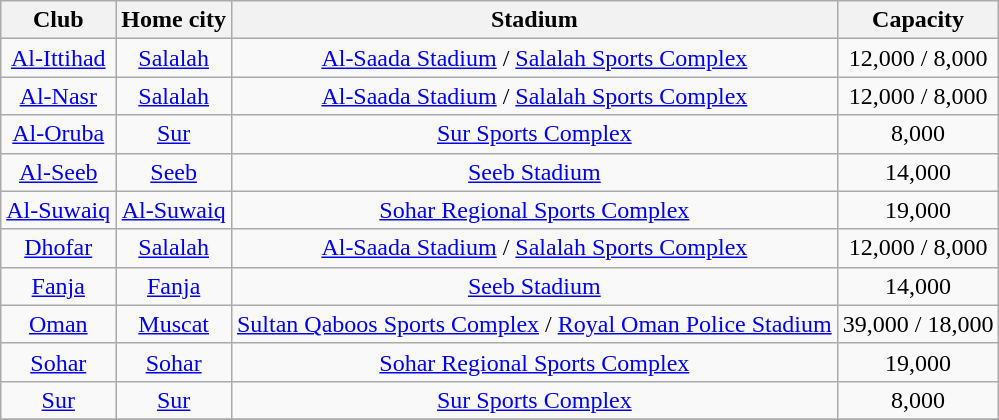<table class="wikitable" style="text-align: center;">
<tr>
<th>Club</th>
<th>Home city</th>
<th>Stadium</th>
<th>Capacity</th>
</tr>
<tr>
<td><a href='#'>Al-Ittihad</a></td>
<td><a href='#'>Salalah</a></td>
<td><a href='#'>Al-Saada Stadium</a> / <a href='#'>Salalah Sports Complex</a></td>
<td>12,000 / 8,000</td>
</tr>
<tr>
<td><a href='#'>Al-Nasr</a></td>
<td><a href='#'>Salalah</a></td>
<td><a href='#'>Al-Saada Stadium</a> / <a href='#'>Salalah Sports Complex</a></td>
<td>12,000 / 8,000</td>
</tr>
<tr>
<td><a href='#'>Al-Oruba</a></td>
<td><a href='#'>Sur</a></td>
<td><a href='#'>Sur Sports Complex</a></td>
<td>8,000</td>
</tr>
<tr>
<td><a href='#'>Al-Seeb</a></td>
<td><a href='#'>Seeb</a></td>
<td><a href='#'>Seeb Stadium</a></td>
<td>14,000</td>
</tr>
<tr>
<td><a href='#'>Al-Suwaiq</a></td>
<td><a href='#'>Al-Suwaiq</a></td>
<td><a href='#'>Sohar Regional Sports Complex</a></td>
<td>19,000</td>
</tr>
<tr>
<td><a href='#'>Dhofar</a></td>
<td><a href='#'>Salalah</a></td>
<td><a href='#'>Al-Saada Stadium</a> / <a href='#'>Salalah Sports Complex</a></td>
<td>12,000 / 8,000</td>
</tr>
<tr>
<td><a href='#'>Fanja</a></td>
<td><a href='#'>Fanja</a></td>
<td><a href='#'>Seeb Stadium</a></td>
<td>14,000</td>
</tr>
<tr>
<td><a href='#'>Oman</a></td>
<td><a href='#'>Muscat</a></td>
<td><a href='#'>Sultan Qaboos Sports Complex</a> / <a href='#'>Royal Oman Police Stadium</a></td>
<td>39,000 / 18,000</td>
</tr>
<tr>
<td><a href='#'>Sohar</a></td>
<td><a href='#'>Sohar</a></td>
<td><a href='#'>Sohar Regional Sports Complex</a></td>
<td>19,000</td>
</tr>
<tr>
<td><a href='#'>Sur</a></td>
<td><a href='#'>Sur</a></td>
<td><a href='#'>Sur Sports Complex</a></td>
<td>8,000</td>
</tr>
<tr>
</tr>
</table>
